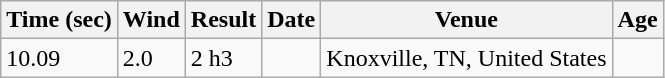<table class="wikitable sortable">
<tr>
<th>Time (sec)</th>
<th>Wind</th>
<th>Result</th>
<th>Date</th>
<th>Venue</th>
<th>Age</th>
</tr>
<tr>
<td>10.09</td>
<td>2.0</td>
<td>2 h3</td>
<td></td>
<td>Knoxville, TN, United States</td>
<td></td>
</tr>
</table>
